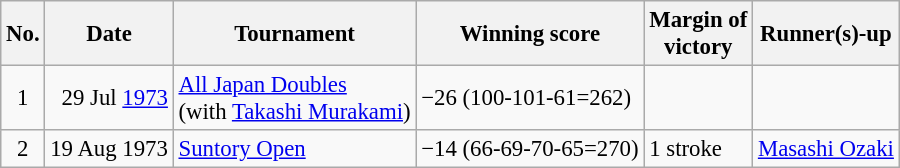<table class="wikitable" style="font-size:95%;">
<tr>
<th>No.</th>
<th>Date</th>
<th>Tournament</th>
<th>Winning score</th>
<th>Margin of<br>victory</th>
<th>Runner(s)-up</th>
</tr>
<tr>
<td align=center>1</td>
<td align=right>29 Jul <a href='#'>1973</a></td>
<td><a href='#'>All Japan Doubles</a><br>(with  <a href='#'>Takashi Murakami</a>)</td>
<td>−26 (100-101-61=262)</td>
<td></td>
<td></td>
</tr>
<tr>
<td align=center>2</td>
<td align=right>19 Aug 1973</td>
<td><a href='#'>Suntory Open</a></td>
<td>−14 (66-69-70-65=270)</td>
<td>1 stroke</td>
<td> <a href='#'>Masashi Ozaki</a></td>
</tr>
</table>
